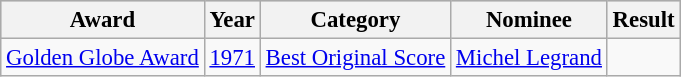<table class="wikitable" style="font-size: 95%;">
<tr bgcolor="#CCCCCC" align="center">
<th>Award</th>
<th>Year</th>
<th>Category</th>
<th>Nominee</th>
<th>Result</th>
</tr>
<tr>
<td><a href='#'>Golden Globe Award</a></td>
<td><a href='#'>1971</a></td>
<td><a href='#'>Best Original Score</a></td>
<td><a href='#'>Michel Legrand</a></td>
<td></td>
</tr>
</table>
